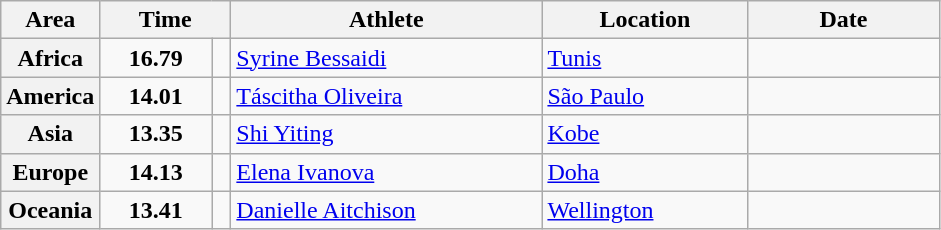<table class="wikitable">
<tr>
<th width="45">Area</th>
<th width="80" colspan="2">Time</th>
<th width="200">Athlete</th>
<th width="130">Location</th>
<th width="120">Date</th>
</tr>
<tr>
<th>Africa</th>
<td align="center"><strong>16.79</strong></td>
<td align="center"></td>
<td> <a href='#'>Syrine Bessaidi</a></td>
<td> <a href='#'>Tunis</a></td>
<td align="right"></td>
</tr>
<tr>
<th>America</th>
<td align="center"><strong>14.01</strong></td>
<td align="center"></td>
<td> <a href='#'>Táscitha Oliveira</a></td>
<td> <a href='#'>São Paulo</a></td>
<td align="right"></td>
</tr>
<tr>
<th>Asia</th>
<td align="center"><strong>13.35</strong></td>
<td align="center"><strong></strong></td>
<td> <a href='#'>Shi Yiting</a></td>
<td> <a href='#'>Kobe</a></td>
<td align="right"></td>
</tr>
<tr>
<th>Europe</th>
<td align="center"><strong>14.13</strong></td>
<td align="center"></td>
<td> <a href='#'>Elena Ivanova</a></td>
<td> <a href='#'>Doha</a></td>
<td align="right"></td>
</tr>
<tr>
<th>Oceania</th>
<td align="center"><strong>13.41</strong></td>
<td align="center"></td>
<td> <a href='#'>Danielle Aitchison</a></td>
<td> <a href='#'>Wellington</a></td>
<td align="right"></td>
</tr>
</table>
